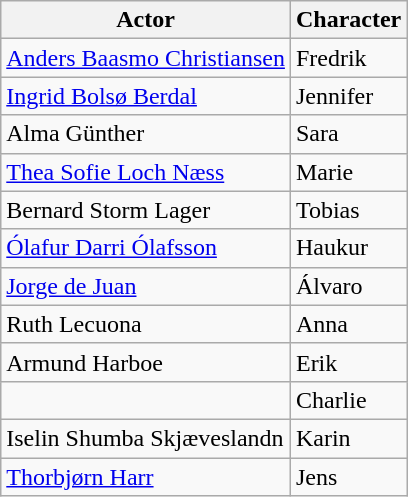<table class="wikitable">
<tr>
<th>Actor</th>
<th>Character</th>
</tr>
<tr>
<td><a href='#'>Anders Baasmo Christiansen</a></td>
<td>Fredrik</td>
</tr>
<tr>
<td><a href='#'>Ingrid Bolsø Berdal</a></td>
<td>Jennifer</td>
</tr>
<tr>
<td>Alma Günther</td>
<td>Sara</td>
</tr>
<tr>
<td><a href='#'>Thea Sofie Loch Næss</a></td>
<td>Marie</td>
</tr>
<tr>
<td>Bernard Storm Lager</td>
<td>Tobias</td>
</tr>
<tr>
<td><a href='#'>Ólafur Darri Ólafsson</a></td>
<td>Haukur</td>
</tr>
<tr>
<td><a href='#'>Jorge de Juan</a></td>
<td>Álvaro</td>
</tr>
<tr>
<td>Ruth Lecuona</td>
<td>Anna</td>
</tr>
<tr>
<td>Armund Harboe</td>
<td>Erik</td>
</tr>
<tr>
<td></td>
<td>Charlie</td>
</tr>
<tr>
<td>Iselin Shumba Skjæveslandn</td>
<td>Karin</td>
</tr>
<tr>
<td><a href='#'>Thorbjørn Harr</a></td>
<td>Jens</td>
</tr>
</table>
